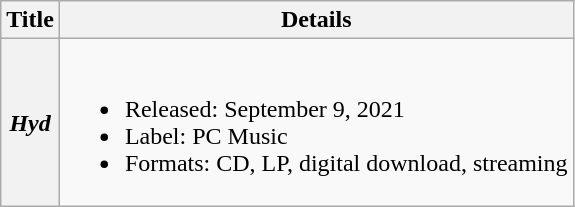<table class="wikitable plainrowheaders">
<tr>
<th scope="col">Title</th>
<th scope="col">Details</th>
</tr>
<tr>
<th scope="row"><em>Hyd</em></th>
<td><br><ul><li>Released: September 9, 2021</li><li>Label: PC Music</li><li>Formats: CD, LP, digital download, streaming</li></ul></td>
</tr>
</table>
